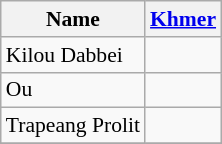<table class="wikitable" style="font-size:90%;">
<tr>
<th>Name</th>
<th><a href='#'>Khmer</a></th>
</tr>
<tr>
<td>Kilou Dabbei</td>
<td></td>
</tr>
<tr>
<td>Ou</td>
<td></td>
</tr>
<tr>
<td>Trapeang Prolit</td>
<td></td>
</tr>
<tr>
</tr>
</table>
